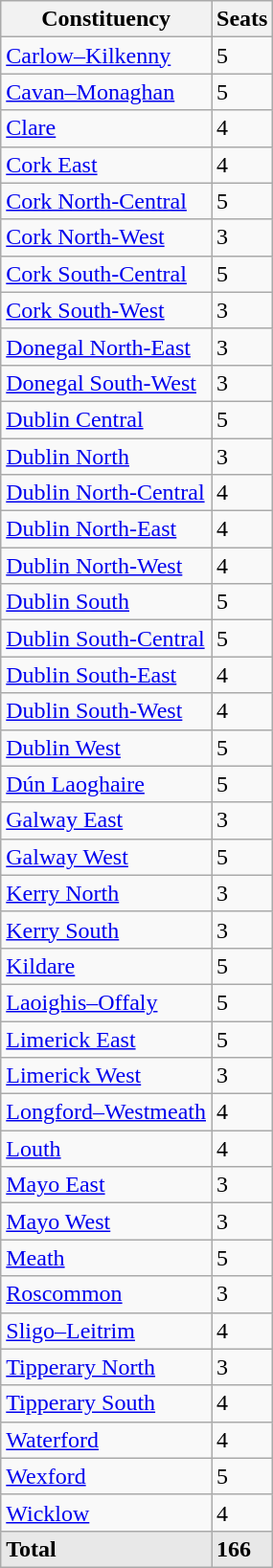<table class="wikitable">
<tr>
<th>Constituency</th>
<th>Seats</th>
</tr>
<tr>
<td><a href='#'>Carlow–Kilkenny</a></td>
<td>5</td>
</tr>
<tr>
<td><a href='#'>Cavan–Monaghan</a></td>
<td>5</td>
</tr>
<tr>
<td><a href='#'>Clare</a></td>
<td>4</td>
</tr>
<tr>
<td><a href='#'>Cork East</a></td>
<td>4</td>
</tr>
<tr>
<td><a href='#'>Cork North-Central</a></td>
<td>5</td>
</tr>
<tr>
<td><a href='#'>Cork North-West</a></td>
<td>3</td>
</tr>
<tr>
<td><a href='#'>Cork South-Central</a></td>
<td>5</td>
</tr>
<tr>
<td><a href='#'>Cork South-West</a></td>
<td>3</td>
</tr>
<tr>
<td><a href='#'>Donegal North-East</a></td>
<td>3</td>
</tr>
<tr>
<td><a href='#'>Donegal South-West</a></td>
<td>3</td>
</tr>
<tr>
<td><a href='#'>Dublin Central</a></td>
<td>5</td>
</tr>
<tr>
<td><a href='#'>Dublin North</a></td>
<td>3</td>
</tr>
<tr>
<td><a href='#'>Dublin North-Central</a></td>
<td>4</td>
</tr>
<tr>
<td><a href='#'>Dublin North-East</a></td>
<td>4</td>
</tr>
<tr>
<td><a href='#'>Dublin North-West</a></td>
<td>4</td>
</tr>
<tr>
<td><a href='#'>Dublin South</a></td>
<td>5</td>
</tr>
<tr>
<td><a href='#'>Dublin South-Central</a></td>
<td>5</td>
</tr>
<tr>
<td><a href='#'>Dublin South-East</a></td>
<td>4</td>
</tr>
<tr>
<td><a href='#'>Dublin South-West</a></td>
<td>4</td>
</tr>
<tr>
<td><a href='#'>Dublin West</a></td>
<td>5</td>
</tr>
<tr>
<td><a href='#'>Dún Laoghaire</a></td>
<td>5</td>
</tr>
<tr>
<td><a href='#'>Galway East</a></td>
<td>3</td>
</tr>
<tr>
<td><a href='#'>Galway West</a></td>
<td>5</td>
</tr>
<tr>
<td><a href='#'>Kerry North</a></td>
<td>3</td>
</tr>
<tr>
<td><a href='#'>Kerry South</a></td>
<td>3</td>
</tr>
<tr>
<td><a href='#'>Kildare</a></td>
<td>5</td>
</tr>
<tr>
<td><a href='#'>Laoighis–Offaly</a></td>
<td>5</td>
</tr>
<tr>
<td><a href='#'>Limerick East</a></td>
<td>5</td>
</tr>
<tr>
<td><a href='#'>Limerick West</a></td>
<td>3</td>
</tr>
<tr>
<td><a href='#'>Longford–Westmeath</a></td>
<td>4</td>
</tr>
<tr>
<td><a href='#'>Louth</a></td>
<td>4</td>
</tr>
<tr>
<td><a href='#'>Mayo East</a></td>
<td>3</td>
</tr>
<tr>
<td><a href='#'>Mayo West</a></td>
<td>3</td>
</tr>
<tr>
<td><a href='#'>Meath</a></td>
<td>5</td>
</tr>
<tr>
<td><a href='#'>Roscommon</a></td>
<td>3</td>
</tr>
<tr>
<td><a href='#'>Sligo–Leitrim</a></td>
<td>4</td>
</tr>
<tr>
<td><a href='#'>Tipperary North</a></td>
<td>3</td>
</tr>
<tr>
<td><a href='#'>Tipperary South</a></td>
<td>4</td>
</tr>
<tr>
<td><a href='#'>Waterford</a></td>
<td>4</td>
</tr>
<tr>
<td><a href='#'>Wexford</a></td>
<td>5</td>
</tr>
<tr>
<td><a href='#'>Wicklow</a></td>
<td>4</td>
</tr>
<tr style="font-weight:bold; background:rgb(232,232,232);">
<td>Total</td>
<td>166</td>
</tr>
</table>
